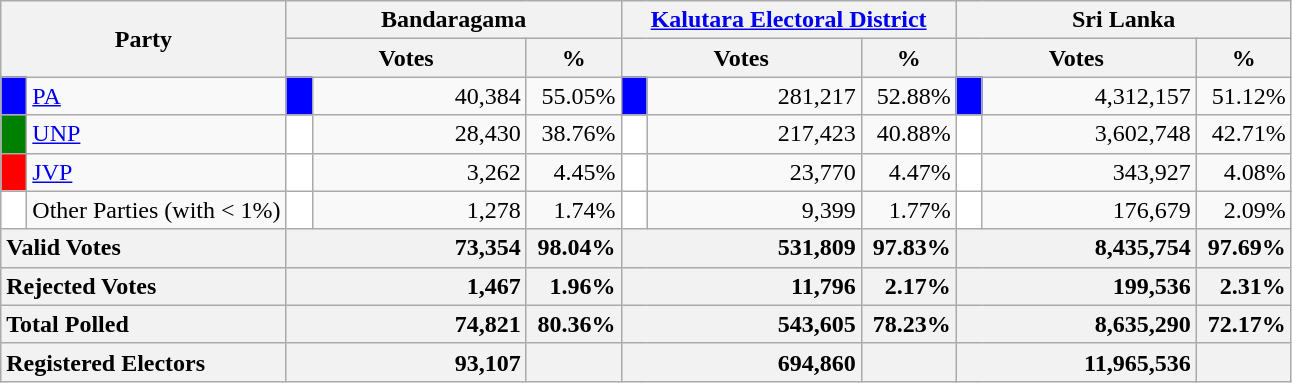<table class="wikitable">
<tr>
<th colspan="2" width="144px"rowspan="2">Party</th>
<th colspan="3" width="216px">Bandaragama</th>
<th colspan="3" width="216px"><a href='#'>Kalutara Electoral District</a></th>
<th colspan="3" width="216px">Sri Lanka</th>
</tr>
<tr>
<th colspan="2" width="144px">Votes</th>
<th>%</th>
<th colspan="2" width="144px">Votes</th>
<th>%</th>
<th colspan="2" width="144px">Votes</th>
<th>%</th>
</tr>
<tr>
<td style="background-color:blue;" width="10px"></td>
<td style="text-align:left;"><a href='#'>PA</a></td>
<td style="background-color:blue;" width="10px"></td>
<td style="text-align:right;">40,384</td>
<td style="text-align:right;">55.05%</td>
<td style="background-color:blue;" width="10px"></td>
<td style="text-align:right;">281,217</td>
<td style="text-align:right;">52.88%</td>
<td style="background-color:blue;" width="10px"></td>
<td style="text-align:right;">4,312,157</td>
<td style="text-align:right;">51.12%</td>
</tr>
<tr>
<td style="background-color:green;" width="10px"></td>
<td style="text-align:left;"><a href='#'>UNP</a></td>
<td style="background-color:white;" width="10px"></td>
<td style="text-align:right;">28,430</td>
<td style="text-align:right;">38.76%</td>
<td style="background-color:white;" width="10px"></td>
<td style="text-align:right;">217,423</td>
<td style="text-align:right;">40.88%</td>
<td style="background-color:white;" width="10px"></td>
<td style="text-align:right;">3,602,748</td>
<td style="text-align:right;">42.71%</td>
</tr>
<tr>
<td style="background-color:red;" width="10px"></td>
<td style="text-align:left;"><a href='#'>JVP</a></td>
<td style="background-color:white;" width="10px"></td>
<td style="text-align:right;">3,262</td>
<td style="text-align:right;">4.45%</td>
<td style="background-color:white;" width="10px"></td>
<td style="text-align:right;">23,770</td>
<td style="text-align:right;">4.47%</td>
<td style="background-color:white;" width="10px"></td>
<td style="text-align:right;">343,927</td>
<td style="text-align:right;">4.08%</td>
</tr>
<tr>
<td style="background-color:white;" width="10px"></td>
<td style="text-align:left;">Other Parties (with < 1%)</td>
<td style="background-color:white;" width="10px"></td>
<td style="text-align:right;">1,278</td>
<td style="text-align:right;">1.74%</td>
<td style="background-color:white;" width="10px"></td>
<td style="text-align:right;">9,399</td>
<td style="text-align:right;">1.77%</td>
<td style="background-color:white;" width="10px"></td>
<td style="text-align:right;">176,679</td>
<td style="text-align:right;">2.09%</td>
</tr>
<tr>
<th colspan="2" width="144px"style="text-align:left;">Valid Votes</th>
<th style="text-align:right;"colspan="2" width="144px">73,354</th>
<th style="text-align:right;">98.04%</th>
<th style="text-align:right;"colspan="2" width="144px">531,809</th>
<th style="text-align:right;">97.83%</th>
<th style="text-align:right;"colspan="2" width="144px">8,435,754</th>
<th style="text-align:right;">97.69%</th>
</tr>
<tr>
<th colspan="2" width="144px"style="text-align:left;">Rejected Votes</th>
<th style="text-align:right;"colspan="2" width="144px">1,467</th>
<th style="text-align:right;">1.96%</th>
<th style="text-align:right;"colspan="2" width="144px">11,796</th>
<th style="text-align:right;">2.17%</th>
<th style="text-align:right;"colspan="2" width="144px">199,536</th>
<th style="text-align:right;">2.31%</th>
</tr>
<tr>
<th colspan="2" width="144px"style="text-align:left;">Total Polled</th>
<th style="text-align:right;"colspan="2" width="144px">74,821</th>
<th style="text-align:right;">80.36%</th>
<th style="text-align:right;"colspan="2" width="144px">543,605</th>
<th style="text-align:right;">78.23%</th>
<th style="text-align:right;"colspan="2" width="144px">8,635,290</th>
<th style="text-align:right;">72.17%</th>
</tr>
<tr>
<th colspan="2" width="144px"style="text-align:left;">Registered Electors</th>
<th style="text-align:right;"colspan="2" width="144px">93,107</th>
<th></th>
<th style="text-align:right;"colspan="2" width="144px">694,860</th>
<th></th>
<th style="text-align:right;"colspan="2" width="144px">11,965,536</th>
<th></th>
</tr>
</table>
